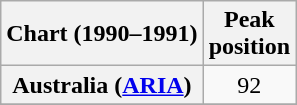<table class="wikitable sortable plainrowheaders" style="text-align:center">
<tr>
<th>Chart (1990–1991)</th>
<th>Peak<br>position</th>
</tr>
<tr>
<th scope="row">Australia (<a href='#'>ARIA</a>)</th>
<td>92</td>
</tr>
<tr>
</tr>
</table>
